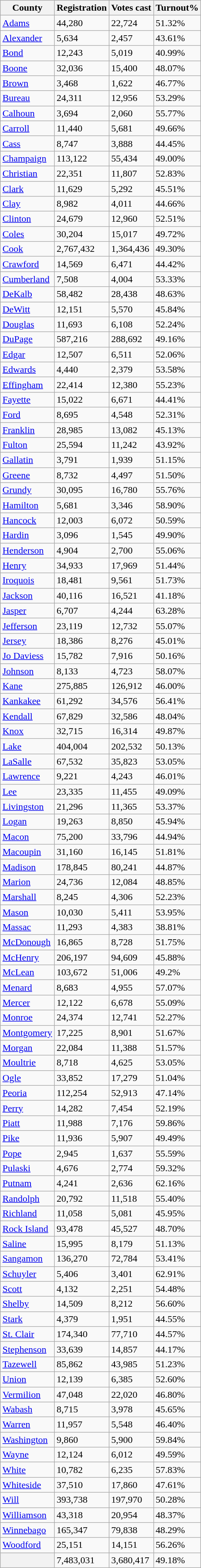<table class="wikitable collapsible collapsed sortable">
<tr>
<th>County</th>
<th>Registration</th>
<th>Votes cast</th>
<th>Turnout%</th>
</tr>
<tr>
<td><a href='#'>Adams</a></td>
<td>44,280</td>
<td>22,724</td>
<td>51.32%</td>
</tr>
<tr>
<td><a href='#'>Alexander</a></td>
<td>5,634</td>
<td>2,457</td>
<td>43.61%</td>
</tr>
<tr>
<td><a href='#'>Bond</a></td>
<td>12,243</td>
<td>5,019</td>
<td>40.99%</td>
</tr>
<tr>
<td><a href='#'>Boone</a></td>
<td>32,036</td>
<td>15,400</td>
<td>48.07%</td>
</tr>
<tr>
<td><a href='#'>Brown</a></td>
<td>3,468</td>
<td>1,622</td>
<td>46.77%</td>
</tr>
<tr>
<td><a href='#'>Bureau</a></td>
<td>24,311</td>
<td>12,956</td>
<td>53.29%</td>
</tr>
<tr>
<td><a href='#'>Calhoun</a></td>
<td>3,694</td>
<td>2,060</td>
<td>55.77%</td>
</tr>
<tr>
<td><a href='#'>Carroll</a></td>
<td>11,440</td>
<td>5,681</td>
<td>49.66%</td>
</tr>
<tr>
<td><a href='#'>Cass</a></td>
<td>8,747</td>
<td>3,888</td>
<td>44.45%</td>
</tr>
<tr>
<td><a href='#'>Champaign</a></td>
<td>113,122</td>
<td>55,434</td>
<td>49.00%</td>
</tr>
<tr>
<td><a href='#'>Christian</a></td>
<td>22,351</td>
<td>11,807</td>
<td>52.83%</td>
</tr>
<tr>
<td><a href='#'>Clark</a></td>
<td>11,629</td>
<td>5,292</td>
<td>45.51%</td>
</tr>
<tr>
<td><a href='#'>Clay</a></td>
<td>8,982</td>
<td>4,011</td>
<td>44.66%</td>
</tr>
<tr>
<td><a href='#'>Clinton</a></td>
<td>24,679</td>
<td>12,960</td>
<td>52.51%</td>
</tr>
<tr>
<td><a href='#'>Coles</a></td>
<td>30,204</td>
<td>15,017</td>
<td>49.72%</td>
</tr>
<tr>
<td><a href='#'>Cook</a></td>
<td>2,767,432</td>
<td>1,364,436</td>
<td>49.30%</td>
</tr>
<tr>
<td><a href='#'>Crawford</a></td>
<td>14,569</td>
<td>6,471</td>
<td>44.42%</td>
</tr>
<tr>
<td><a href='#'>Cumberland</a></td>
<td>7,508</td>
<td>4,004</td>
<td>53.33%</td>
</tr>
<tr>
<td><a href='#'>DeKalb</a></td>
<td>58,482</td>
<td>28,438</td>
<td>48.63%</td>
</tr>
<tr>
<td><a href='#'>DeWitt</a></td>
<td>12,151</td>
<td>5,570</td>
<td>45.84%</td>
</tr>
<tr>
<td><a href='#'>Douglas</a></td>
<td>11,693</td>
<td>6,108</td>
<td>52.24%</td>
</tr>
<tr>
<td><a href='#'>DuPage</a></td>
<td>587,216</td>
<td>288,692</td>
<td>49.16%</td>
</tr>
<tr>
<td><a href='#'>Edgar</a></td>
<td>12,507</td>
<td>6,511</td>
<td>52.06%</td>
</tr>
<tr>
<td><a href='#'>Edwards</a></td>
<td>4,440</td>
<td>2,379</td>
<td>53.58%</td>
</tr>
<tr>
<td><a href='#'>Effingham</a></td>
<td>22,414</td>
<td>12,380</td>
<td>55.23%</td>
</tr>
<tr>
<td><a href='#'>Fayette</a></td>
<td>15,022</td>
<td>6,671</td>
<td>44.41%</td>
</tr>
<tr>
<td><a href='#'>Ford</a></td>
<td>8,695</td>
<td>4,548</td>
<td>52.31%</td>
</tr>
<tr>
<td><a href='#'>Franklin</a></td>
<td>28,985</td>
<td>13,082</td>
<td>45.13%</td>
</tr>
<tr>
<td><a href='#'>Fulton</a></td>
<td>25,594</td>
<td>11,242</td>
<td>43.92%</td>
</tr>
<tr>
<td><a href='#'>Gallatin</a></td>
<td>3,791</td>
<td>1,939</td>
<td>51.15%</td>
</tr>
<tr>
<td><a href='#'>Greene</a></td>
<td>8,732</td>
<td>4,497</td>
<td>51.50%</td>
</tr>
<tr>
<td><a href='#'>Grundy</a></td>
<td>30,095</td>
<td>16,780</td>
<td>55.76%</td>
</tr>
<tr>
<td><a href='#'>Hamilton</a></td>
<td>5,681</td>
<td>3,346</td>
<td>58.90%</td>
</tr>
<tr>
<td><a href='#'>Hancock</a></td>
<td>12,003</td>
<td>6,072</td>
<td>50.59%</td>
</tr>
<tr>
<td><a href='#'>Hardin</a></td>
<td>3,096</td>
<td>1,545</td>
<td>49.90%</td>
</tr>
<tr>
<td><a href='#'>Henderson</a></td>
<td>4,904</td>
<td>2,700</td>
<td>55.06%</td>
</tr>
<tr>
<td><a href='#'>Henry</a></td>
<td>34,933</td>
<td>17,969</td>
<td>51.44%</td>
</tr>
<tr>
<td><a href='#'>Iroquois</a></td>
<td>18,481</td>
<td>9,561</td>
<td>51.73%</td>
</tr>
<tr>
<td><a href='#'>Jackson</a></td>
<td>40,116</td>
<td>16,521</td>
<td>41.18%</td>
</tr>
<tr>
<td><a href='#'>Jasper</a></td>
<td>6,707</td>
<td>4,244</td>
<td>63.28%</td>
</tr>
<tr>
<td><a href='#'>Jefferson</a></td>
<td>23,119</td>
<td>12,732</td>
<td>55.07%</td>
</tr>
<tr>
<td><a href='#'>Jersey</a></td>
<td>18,386</td>
<td>8,276</td>
<td>45.01%</td>
</tr>
<tr>
<td><a href='#'>Jo Daviess</a></td>
<td>15,782</td>
<td>7,916</td>
<td>50.16%</td>
</tr>
<tr>
<td><a href='#'>Johnson</a></td>
<td>8,133</td>
<td>4,723</td>
<td>58.07%</td>
</tr>
<tr>
<td><a href='#'>Kane</a></td>
<td>275,885</td>
<td>126,912</td>
<td>46.00%</td>
</tr>
<tr>
<td><a href='#'>Kankakee</a></td>
<td>61,292</td>
<td>34,576</td>
<td>56.41%</td>
</tr>
<tr>
<td><a href='#'>Kendall</a></td>
<td>67,829</td>
<td>32,586</td>
<td>48.04%</td>
</tr>
<tr>
<td><a href='#'>Knox</a></td>
<td>32,715</td>
<td>16,314</td>
<td>49.87%</td>
</tr>
<tr>
<td><a href='#'>Lake</a></td>
<td>404,004</td>
<td>202,532</td>
<td>50.13%</td>
</tr>
<tr>
<td><a href='#'>LaSalle</a></td>
<td>67,532</td>
<td>35,823</td>
<td>53.05%</td>
</tr>
<tr>
<td><a href='#'>Lawrence</a></td>
<td>9,221</td>
<td>4,243</td>
<td>46.01%</td>
</tr>
<tr>
<td><a href='#'>Lee</a></td>
<td>23,335</td>
<td>11,455</td>
<td>49.09%</td>
</tr>
<tr>
<td><a href='#'>Livingston</a></td>
<td>21,296</td>
<td>11,365</td>
<td>53.37%</td>
</tr>
<tr>
<td><a href='#'>Logan</a></td>
<td>19,263</td>
<td>8,850</td>
<td>45.94%</td>
</tr>
<tr>
<td><a href='#'>Macon</a></td>
<td>75,200</td>
<td>33,796</td>
<td>44.94%</td>
</tr>
<tr>
<td><a href='#'>Macoupin</a></td>
<td>31,160</td>
<td>16,145</td>
<td>51.81%</td>
</tr>
<tr>
<td><a href='#'>Madison</a></td>
<td>178,845</td>
<td>80,241</td>
<td>44.87%</td>
</tr>
<tr>
<td><a href='#'>Marion</a></td>
<td>24,736</td>
<td>12,084</td>
<td>48.85%</td>
</tr>
<tr>
<td><a href='#'>Marshall</a></td>
<td>8,245</td>
<td>4,306</td>
<td>52.23%</td>
</tr>
<tr>
<td><a href='#'>Mason</a></td>
<td>10,030</td>
<td>5,411</td>
<td>53.95%</td>
</tr>
<tr>
<td><a href='#'>Massac</a></td>
<td>11,293</td>
<td>4,383</td>
<td>38.81%</td>
</tr>
<tr>
<td><a href='#'>McDonough</a></td>
<td>16,865</td>
<td>8,728</td>
<td>51.75%</td>
</tr>
<tr>
<td><a href='#'>McHenry</a></td>
<td>206,197</td>
<td>94,609</td>
<td>45.88%</td>
</tr>
<tr>
<td><a href='#'>McLean</a></td>
<td>103,672</td>
<td>51,006</td>
<td>49.2%</td>
</tr>
<tr>
<td><a href='#'>Menard</a></td>
<td>8,683</td>
<td>4,955</td>
<td>57.07%</td>
</tr>
<tr>
<td><a href='#'>Mercer</a></td>
<td>12,122</td>
<td>6,678</td>
<td>55.09%</td>
</tr>
<tr>
<td><a href='#'>Monroe</a></td>
<td>24,374</td>
<td>12,741</td>
<td>52.27%</td>
</tr>
<tr>
<td><a href='#'>Montgomery</a></td>
<td>17,225</td>
<td>8,901</td>
<td>51.67%</td>
</tr>
<tr>
<td><a href='#'>Morgan</a></td>
<td>22,084</td>
<td>11,388</td>
<td>51.57%</td>
</tr>
<tr>
<td><a href='#'>Moultrie</a></td>
<td>8,718</td>
<td>4,625</td>
<td>53.05%</td>
</tr>
<tr>
<td><a href='#'>Ogle</a></td>
<td>33,852</td>
<td>17,279</td>
<td>51.04%</td>
</tr>
<tr>
<td><a href='#'>Peoria</a></td>
<td>112,254</td>
<td>52,913</td>
<td>47.14%</td>
</tr>
<tr>
<td><a href='#'>Perry</a></td>
<td>14,282</td>
<td>7,454</td>
<td>52.19%</td>
</tr>
<tr>
<td><a href='#'>Piatt</a></td>
<td>11,988</td>
<td>7,176</td>
<td>59.86%</td>
</tr>
<tr>
<td><a href='#'>Pike</a></td>
<td>11,936</td>
<td>5,907</td>
<td>49.49%</td>
</tr>
<tr>
<td><a href='#'>Pope</a></td>
<td>2,945</td>
<td>1,637</td>
<td>55.59%</td>
</tr>
<tr>
<td><a href='#'>Pulaski</a></td>
<td>4,676</td>
<td>2,774</td>
<td>59.32%</td>
</tr>
<tr>
<td><a href='#'>Putnam</a></td>
<td>4,241</td>
<td>2,636</td>
<td>62.16%</td>
</tr>
<tr>
<td><a href='#'>Randolph</a></td>
<td>20,792</td>
<td>11,518</td>
<td>55.40%</td>
</tr>
<tr>
<td><a href='#'>Richland</a></td>
<td>11,058</td>
<td>5,081</td>
<td>45.95%</td>
</tr>
<tr>
<td><a href='#'>Rock Island</a></td>
<td>93,478</td>
<td>45,527</td>
<td>48.70%</td>
</tr>
<tr>
<td><a href='#'>Saline</a></td>
<td>15,995</td>
<td>8,179</td>
<td>51.13%</td>
</tr>
<tr>
<td><a href='#'>Sangamon</a></td>
<td>136,270</td>
<td>72,784</td>
<td>53.41%</td>
</tr>
<tr>
<td><a href='#'>Schuyler</a></td>
<td>5,406</td>
<td>3,401</td>
<td>62.91%</td>
</tr>
<tr>
<td><a href='#'>Scott</a></td>
<td>4,132</td>
<td>2,251</td>
<td>54.48%</td>
</tr>
<tr>
<td><a href='#'>Shelby</a></td>
<td>14,509</td>
<td>8,212</td>
<td>56.60%</td>
</tr>
<tr>
<td><a href='#'>Stark</a></td>
<td>4,379</td>
<td>1,951</td>
<td>44.55%</td>
</tr>
<tr>
<td><a href='#'>St. Clair</a></td>
<td>174,340</td>
<td>77,710</td>
<td>44.57%</td>
</tr>
<tr>
<td><a href='#'>Stephenson</a></td>
<td>33,639</td>
<td>14,857</td>
<td>44.17%</td>
</tr>
<tr>
<td><a href='#'>Tazewell</a></td>
<td>85,862</td>
<td>43,985</td>
<td>51.23%</td>
</tr>
<tr>
<td><a href='#'>Union</a></td>
<td>12,139</td>
<td>6,385</td>
<td>52.60%</td>
</tr>
<tr>
<td><a href='#'>Vermilion</a></td>
<td>47,048</td>
<td>22,020</td>
<td>46.80%</td>
</tr>
<tr>
<td><a href='#'>Wabash</a></td>
<td>8,715</td>
<td>3,978</td>
<td>45.65%</td>
</tr>
<tr>
<td><a href='#'>Warren</a></td>
<td>11,957</td>
<td>5,548</td>
<td>46.40%</td>
</tr>
<tr>
<td><a href='#'>Washington</a></td>
<td>9,860</td>
<td>5,900</td>
<td>59.84%</td>
</tr>
<tr>
<td><a href='#'>Wayne</a></td>
<td>12,124</td>
<td>6,012</td>
<td>49.59%</td>
</tr>
<tr>
<td><a href='#'>White</a></td>
<td>10,782</td>
<td>6,235</td>
<td>57.83%</td>
</tr>
<tr>
<td><a href='#'>Whiteside</a></td>
<td>37,510</td>
<td>17,860</td>
<td>47.61%</td>
</tr>
<tr>
<td><a href='#'>Will</a></td>
<td>393,738</td>
<td>197,970</td>
<td>50.28%</td>
</tr>
<tr>
<td><a href='#'>Williamson</a></td>
<td>43,318</td>
<td>20,954</td>
<td>48.37%</td>
</tr>
<tr>
<td><a href='#'>Winnebago</a></td>
<td>165,347</td>
<td>79,838</td>
<td>48.29%</td>
</tr>
<tr>
<td><a href='#'>Woodford</a></td>
<td>25,151</td>
<td>14,151</td>
<td>56.26%</td>
</tr>
<tr>
<th></th>
<td>7,483,031</td>
<td>3,680,417</td>
<td>49.18%</td>
</tr>
</table>
